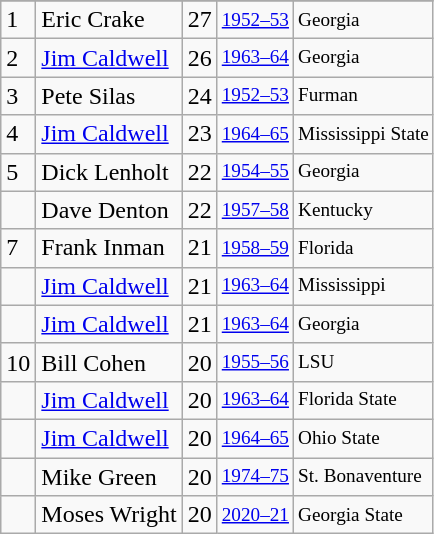<table class="wikitable">
<tr>
</tr>
<tr>
<td>1</td>
<td>Eric Crake</td>
<td>27</td>
<td style="font-size:80%;"><a href='#'>1952–53</a></td>
<td style="font-size:80%;">Georgia</td>
</tr>
<tr>
<td>2</td>
<td><a href='#'>Jim Caldwell</a></td>
<td>26</td>
<td style="font-size:80%;"><a href='#'>1963–64</a></td>
<td style="font-size:80%;">Georgia</td>
</tr>
<tr>
<td>3</td>
<td>Pete Silas</td>
<td>24</td>
<td style="font-size:80%;"><a href='#'>1952–53</a></td>
<td style="font-size:80%;">Furman</td>
</tr>
<tr>
<td>4</td>
<td><a href='#'>Jim Caldwell</a></td>
<td>23</td>
<td style="font-size:80%;"><a href='#'>1964–65</a></td>
<td style="font-size:80%;">Mississippi State</td>
</tr>
<tr>
<td>5</td>
<td>Dick Lenholt</td>
<td>22</td>
<td style="font-size:80%;"><a href='#'>1954–55</a></td>
<td style="font-size:80%;">Georgia</td>
</tr>
<tr>
<td></td>
<td>Dave Denton</td>
<td>22</td>
<td style="font-size:80%;"><a href='#'>1957–58</a></td>
<td style="font-size:80%;">Kentucky</td>
</tr>
<tr>
<td>7</td>
<td>Frank Inman</td>
<td>21</td>
<td style="font-size:80%;"><a href='#'>1958–59</a></td>
<td style="font-size:80%;">Florida</td>
</tr>
<tr>
<td></td>
<td><a href='#'>Jim Caldwell</a></td>
<td>21</td>
<td style="font-size:80%;"><a href='#'>1963–64</a></td>
<td style="font-size:80%;">Mississippi</td>
</tr>
<tr>
<td></td>
<td><a href='#'>Jim Caldwell</a></td>
<td>21</td>
<td style="font-size:80%;"><a href='#'>1963–64</a></td>
<td style="font-size:80%;">Georgia</td>
</tr>
<tr>
<td>10</td>
<td>Bill Cohen</td>
<td>20</td>
<td style="font-size:80%;"><a href='#'>1955–56</a></td>
<td style="font-size:80%;">LSU</td>
</tr>
<tr>
<td></td>
<td><a href='#'>Jim Caldwell</a></td>
<td>20</td>
<td style="font-size:80%;"><a href='#'>1963–64</a></td>
<td style="font-size:80%;">Florida State</td>
</tr>
<tr>
<td></td>
<td><a href='#'>Jim Caldwell</a></td>
<td>20</td>
<td style="font-size:80%;"><a href='#'>1964–65</a></td>
<td style="font-size:80%;">Ohio State</td>
</tr>
<tr>
<td></td>
<td>Mike Green</td>
<td>20</td>
<td style="font-size:80%;"><a href='#'>1974–75</a></td>
<td style="font-size:80%;">St. Bonaventure</td>
</tr>
<tr>
<td></td>
<td>Moses Wright</td>
<td>20</td>
<td style="font-size:80%;"><a href='#'>2020–21</a></td>
<td style="font-size:80%;">Georgia State</td>
</tr>
</table>
